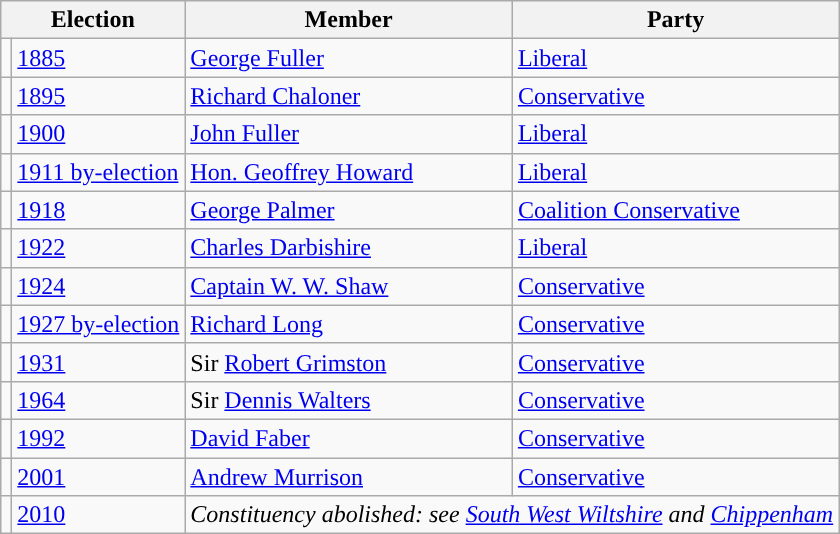<table class="wikitable">
<tr>
<th colspan="2">Election</th>
<th>Member</th>
<th>Party</th>
</tr>
<tr>
<td style="color:inherit;background-color: "></td>
<td><a href='#'>1885</a></td>
<td><a href='#'>George Fuller</a></td>
<td><a href='#'>Liberal</a></td>
</tr>
<tr>
<td style="color:inherit;background-color: "></td>
<td><a href='#'>1895</a></td>
<td><a href='#'>Richard Chaloner</a></td>
<td><a href='#'>Conservative</a></td>
</tr>
<tr>
<td style="color:inherit;background-color: "></td>
<td><a href='#'>1900</a></td>
<td><a href='#'>John Fuller</a></td>
<td><a href='#'>Liberal</a></td>
</tr>
<tr>
<td style="color:inherit;background-color: "></td>
<td><a href='#'>1911 by-election</a></td>
<td><a href='#'>Hon. Geoffrey Howard</a></td>
<td><a href='#'>Liberal</a></td>
</tr>
<tr>
<td style="color:inherit;background-color: "></td>
<td><a href='#'>1918</a></td>
<td><a href='#'>George Palmer</a></td>
<td><a href='#'>Coalition Conservative</a></td>
</tr>
<tr>
<td style="color:inherit;background-color: "></td>
<td><a href='#'>1922</a></td>
<td><a href='#'>Charles Darbishire</a></td>
<td><a href='#'>Liberal</a></td>
</tr>
<tr>
<td style="color:inherit;background-color: "></td>
<td><a href='#'>1924</a></td>
<td><a href='#'>Captain W. W. Shaw</a></td>
<td><a href='#'>Conservative</a></td>
</tr>
<tr>
<td style="color:inherit;background-color: "></td>
<td><a href='#'>1927 by-election</a></td>
<td><a href='#'>Richard Long</a></td>
<td><a href='#'>Conservative</a></td>
</tr>
<tr>
<td style="color:inherit;background-color: "></td>
<td><a href='#'>1931</a></td>
<td>Sir <a href='#'>Robert Grimston</a></td>
<td><a href='#'>Conservative</a></td>
</tr>
<tr>
<td style="color:inherit;background-color: "></td>
<td><a href='#'>1964</a></td>
<td>Sir <a href='#'>Dennis Walters</a></td>
<td><a href='#'>Conservative</a></td>
</tr>
<tr>
<td style="color:inherit;background-color: "></td>
<td><a href='#'>1992</a></td>
<td><a href='#'>David Faber</a></td>
<td><a href='#'>Conservative</a></td>
</tr>
<tr>
<td style="color:inherit;background-color: "></td>
<td><a href='#'>2001</a></td>
<td><a href='#'>Andrew Murrison</a></td>
<td><a href='#'>Conservative</a></td>
</tr>
<tr>
<td></td>
<td><a href='#'>2010</a></td>
<td colspan="2"><em>Constituency abolished: see <a href='#'>South West Wiltshire</a> and <a href='#'>Chippenham</a></em></td>
</tr>
</table>
